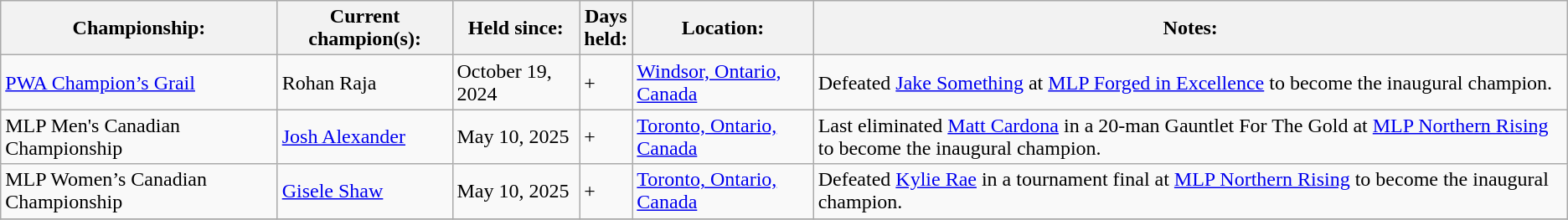<table class="wikitable">
<tr>
<th>Championship:</th>
<th>Current champion(s):</th>
<th>Held since:</th>
<th>Days<br>held:</th>
<th>Location:</th>
<th>Notes:</th>
</tr>
<tr>
<td><a href='#'>PWA Champion’s Grail</a></td>
<td>Rohan Raja</td>
<td>October 19, 2024</td>
<td>+</td>
<td><a href='#'>Windsor, Ontario, Canada</a></td>
<td>Defeated <a href='#'>Jake Something</a> at <a href='#'>MLP Forged in Excellence</a> to become the inaugural champion.</td>
</tr>
<tr>
<td>MLP Men's Canadian Championship</td>
<td><a href='#'>Josh Alexander</a></td>
<td>May 10, 2025</td>
<td>+</td>
<td><a href='#'>Toronto, Ontario, Canada</a></td>
<td>Last eliminated <a href='#'>Matt Cardona</a> in a 20-man Gauntlet For The Gold at <a href='#'>MLP Northern Rising</a> to become the inaugural champion.</td>
</tr>
<tr>
<td>MLP Women’s Canadian Championship</td>
<td><a href='#'>Gisele Shaw</a></td>
<td>May 10, 2025</td>
<td>+</td>
<td><a href='#'>Toronto, Ontario, Canada</a></td>
<td>Defeated <a href='#'>Kylie Rae</a> in a tournament final at <a href='#'>MLP Northern Rising</a> to become the inaugural champion.</td>
</tr>
<tr>
</tr>
</table>
